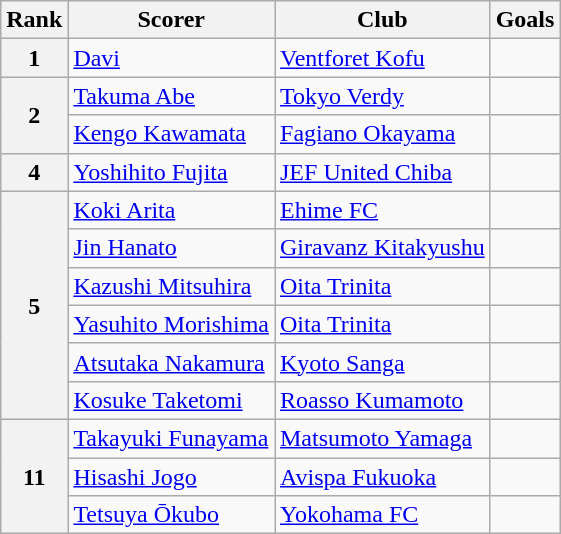<table class="wikitable">
<tr>
<th>Rank</th>
<th>Scorer</th>
<th>Club</th>
<th>Goals</th>
</tr>
<tr>
<th>1</th>
<td> <a href='#'>Davi</a></td>
<td><a href='#'>Ventforet Kofu</a></td>
<td></td>
</tr>
<tr>
<th rowspan=2>2</th>
<td> <a href='#'>Takuma Abe</a></td>
<td><a href='#'>Tokyo Verdy</a></td>
<td></td>
</tr>
<tr>
<td> <a href='#'>Kengo Kawamata</a></td>
<td><a href='#'>Fagiano Okayama</a></td>
<td></td>
</tr>
<tr>
<th>4</th>
<td> <a href='#'>Yoshihito Fujita</a></td>
<td><a href='#'>JEF United Chiba</a></td>
<td></td>
</tr>
<tr>
<th rowspan=6>5</th>
<td> <a href='#'>Koki Arita</a></td>
<td><a href='#'>Ehime FC</a></td>
<td></td>
</tr>
<tr>
<td> <a href='#'>Jin Hanato</a></td>
<td><a href='#'>Giravanz Kitakyushu</a></td>
<td></td>
</tr>
<tr>
<td> <a href='#'>Kazushi Mitsuhira</a></td>
<td><a href='#'>Oita Trinita</a></td>
<td></td>
</tr>
<tr>
<td> <a href='#'>Yasuhito Morishima</a></td>
<td><a href='#'>Oita Trinita</a></td>
<td></td>
</tr>
<tr>
<td> <a href='#'>Atsutaka Nakamura</a></td>
<td><a href='#'>Kyoto Sanga</a></td>
<td></td>
</tr>
<tr>
<td> <a href='#'>Kosuke Taketomi</a></td>
<td><a href='#'>Roasso Kumamoto</a></td>
<td></td>
</tr>
<tr>
<th rowspan=3>11</th>
<td> <a href='#'>Takayuki Funayama</a></td>
<td><a href='#'>Matsumoto Yamaga</a></td>
<td></td>
</tr>
<tr>
<td> <a href='#'>Hisashi Jogo</a></td>
<td><a href='#'>Avispa Fukuoka</a></td>
<td></td>
</tr>
<tr>
<td> <a href='#'>Tetsuya Ōkubo</a></td>
<td><a href='#'>Yokohama FC</a></td>
<td></td>
</tr>
</table>
